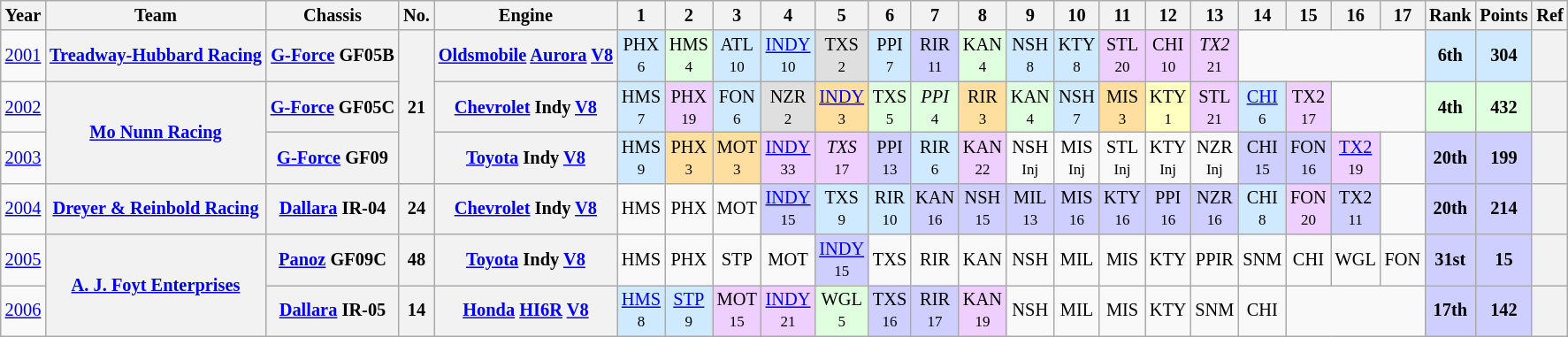<table class="wikitable" style="text-align:center; font-size:85%">
<tr>
<th>Year</th>
<th>Team</th>
<th>Chassis</th>
<th>No.</th>
<th>Engine</th>
<th>1</th>
<th>2</th>
<th>3</th>
<th>4</th>
<th>5</th>
<th>6</th>
<th>7</th>
<th>8</th>
<th>9</th>
<th>10</th>
<th>11</th>
<th>12</th>
<th>13</th>
<th>14</th>
<th>15</th>
<th>16</th>
<th>17</th>
<th>Rank</th>
<th>Points</th>
<th>Ref</th>
</tr>
<tr>
<td><a href='#'>2001</a></td>
<th nowrap><a href='#'>Treadway-Hubbard Racing</a></th>
<th nowrap><a href='#'>G-Force</a> GF05B</th>
<th rowspan=3>21</th>
<th nowrap><a href='#'>Oldsmobile</a> <a href='#'>Aurora</a> <a href='#'>V8</a></th>
<td style="background:#CFEAFF;">PHX<br><small>6</small></td>
<td style="background:#DFFFDF;">HMS<br><small>4</small></td>
<td style="background:#CFEAFF;">ATL<br><small>10</small></td>
<td style="background:#CFEAFF;"><a href='#'>INDY</a><br><small>10</small></td>
<td style="background:#DFDFDF;">TXS<br><small>2</small></td>
<td style="background:#CFEAFF;">PPI<br><small>7</small></td>
<td style="background:#CFCFFF;">RIR<br><small>11</small></td>
<td style="background:#DFFFDF;">KAN<br><small>4</small></td>
<td style="background:#CFEAFF;">NSH<br><small>8</small></td>
<td style="background:#CFEAFF;">KTY<br><small>8</small></td>
<td style="background:#EFCFFF;">STL<br><small>20</small></td>
<td style="background:#EFCFFF;">CHI<br><small>10</small></td>
<td style="background:#EFCFFF;"><em>TX2</em><br><small>21</small></td>
<td colspan=4></td>
<th style="background:#CFEAFF;"><strong>6th</strong></th>
<th style="background:#CFEAFF;"><strong>304</strong></th>
<th></th>
</tr>
<tr>
<td><a href='#'>2002</a></td>
<th rowspan=2 nowrap><a href='#'>Mo Nunn Racing</a></th>
<th nowrap><a href='#'>G-Force</a> GF05C</th>
<th nowrap><a href='#'>Chevrolet</a> Indy <a href='#'>V8</a></th>
<td style="background:#CFEAFF;">HMS<br><small>7</small></td>
<td style="background:#EFCFFF;">PHX<br><small>19</small></td>
<td style="background:#CFEAFF;">FON<br><small>6</small></td>
<td style="background:#DFDFDF;">NZR<br><small>2</small></td>
<td style="background:#FFDF9F;"><a href='#'>INDY</a><br><small>3</small></td>
<td style="background:#DFFFDF;">TXS<br><small>5</small></td>
<td style="background:#DFFFDF;"><em>PPI</em><br><small>4</small></td>
<td style="background:#FFDF9F;">RIR<br><small>3</small></td>
<td style="background:#DFFFDF;">KAN<br><small>4</small></td>
<td style="background:#CFEAFF;">NSH<br><small>7</small></td>
<td style="background:#FFDF9F;">MIS<br><small>3</small></td>
<td style="background:#FFFFBF;">KTY<br><small>1</small></td>
<td style="background:#EFCFFF;">STL<br><small>21</small></td>
<td style="background:#CFEAFF;"><a href='#'>CHI</a><br><small>6</small></td>
<td style="background:#EFCFFF;">TX2<br><small>17</small></td>
<td colspan=2></td>
<td style="background:#DFFFDF;"><strong>4th</strong></td>
<td style="background:#DFFFDF;"><strong>432</strong></td>
<th></th>
</tr>
<tr>
<td><a href='#'>2003</a></td>
<th nowrap><a href='#'>G-Force</a> GF09</th>
<th nowrap><a href='#'>Toyota</a> Indy <a href='#'>V8</a></th>
<td style="background:#CFEAFF;">HMS<br><small>9</small></td>
<td style="background:#FFDF9F;">PHX<br><small>3</small></td>
<td style="background:#FFDF9F;">MOT<br><small>3</small></td>
<td style="background:#EFCFFF;"><a href='#'>INDY</a><br><small>33</small></td>
<td style="background:#EFCFFF;"><em>TXS</em><br><small>17</small></td>
<td style="background:#CFCFFF;">PPI<br><small>13</small></td>
<td style="background:#CFEAFF;">RIR<br><small>6</small></td>
<td style="background:#EFCFFF;">KAN<br><small>22</small></td>
<td>NSH<br><small>Inj</small></td>
<td>MIS<br><small>Inj</small></td>
<td>STL<br><small>Inj</small></td>
<td>KTY<br><small>Inj</small></td>
<td>NZR<br><small>Inj</small></td>
<td style="background:#CFCFFF;">CHI<br><small>15</small></td>
<td style="background:#CFCFFF;">FON<br><small>16</small></td>
<td style="background:#EFCFFF;"><a href='#'>TX2</a><br><small>19</small></td>
<td></td>
<th style="background:#CFCFFF;"><strong>20th</strong></th>
<th style="background:#CFCFFF;"><strong>199</strong></th>
<th></th>
</tr>
<tr>
<td><a href='#'>2004</a></td>
<th nowrap><a href='#'>Dreyer & Reinbold Racing</a></th>
<th nowrap><a href='#'>Dallara</a> IR-04</th>
<th>24</th>
<th nowrap><a href='#'>Chevrolet</a> Indy <a href='#'>V8</a></th>
<td>HMS</td>
<td>PHX</td>
<td>MOT</td>
<td style="background:#CFCFFF;"><a href='#'>INDY</a><br><small>15</small></td>
<td style="background:#CFEAFF;">TXS<br><small>9</small></td>
<td style="background:#CFEAFF;">RIR<br><small>10</small></td>
<td style="background:#CFCFFF;">KAN<br><small>16</small></td>
<td style="background:#CFCFFF;">NSH<br><small>15</small></td>
<td style="background:#CFCFFF;">MIL<br><small>13</small></td>
<td style="background:#CFCFFF;">MIS<br><small>16</small></td>
<td style="background:#CFCFFF;">KTY<br><small>16</small></td>
<td style="background:#CFCFFF;">PPI<br><small>16</small></td>
<td style="background:#CFCFFF;">NZR<br><small>16</small></td>
<td style="background:#CFEAFF;">CHI<br><small>8</small></td>
<td style="background:#EFCFFF;">FON<br><small>20</small></td>
<td style="background:#CFCFFF;">TX2<br><small>11</small></td>
<td></td>
<th style="background:#CFCFFF;"><strong>20th</strong></th>
<th style="background:#CFCFFF;"><strong>214</strong></th>
<th></th>
</tr>
<tr>
<td><a href='#'>2005</a></td>
<th rowspan=2 nowrap><a href='#'>A. J. Foyt Enterprises</a></th>
<th nowrap><a href='#'>Panoz</a> GF09C</th>
<th>48</th>
<th nowrap><a href='#'>Toyota</a> Indy <a href='#'>V8</a></th>
<td>HMS</td>
<td>PHX</td>
<td>STP</td>
<td>MOT</td>
<td style="background:#CFCFFF;"><a href='#'>INDY</a><br><small>15</small></td>
<td>TXS</td>
<td>RIR</td>
<td>KAN</td>
<td>NSH</td>
<td>MIL</td>
<td>MIS</td>
<td>KTY</td>
<td>PPIR</td>
<td>SNM</td>
<td>CHI</td>
<td>WGL</td>
<td>FON</td>
<th style="background:#CFCFFF;"><strong>31st</strong></th>
<th style="background:#CFCFFF;"><strong>15</strong></th>
<th></th>
</tr>
<tr>
<td><a href='#'>2006</a></td>
<th nowrap><a href='#'>Dallara</a> IR-05</th>
<th>14</th>
<th nowrap><a href='#'>Honda</a> <a href='#'>HI6R</a> <a href='#'>V8</a></th>
<td style="background:#CFEAFF;"><a href='#'>HMS</a><br><small>8</small></td>
<td style="background:#CFEAFF;"><a href='#'>STP</a><br><small>9</small></td>
<td style="background:#EFCFFF;">MOT<br><small>15</small></td>
<td style="background:#EFCFFF;"><a href='#'>INDY</a><br><small>21</small></td>
<td style="background:#DFFFDF;">WGL<br><small>5</small></td>
<td style="background:#CFCFFF;">TXS<br><small>16</small></td>
<td style="background:#CFCFFF;">RIR<br><small>17</small></td>
<td style="background:#EFCFFF;">KAN<br><small>19</small></td>
<td>NSH</td>
<td>MIL</td>
<td>MIS</td>
<td>KTY</td>
<td>SNM</td>
<td>CHI</td>
<td colspan=3></td>
<th style="background:#CFCFFF;"><strong>17th</strong></th>
<th style="background:#CFCFFF;"><strong>142</strong></th>
<th></th>
</tr>
</table>
